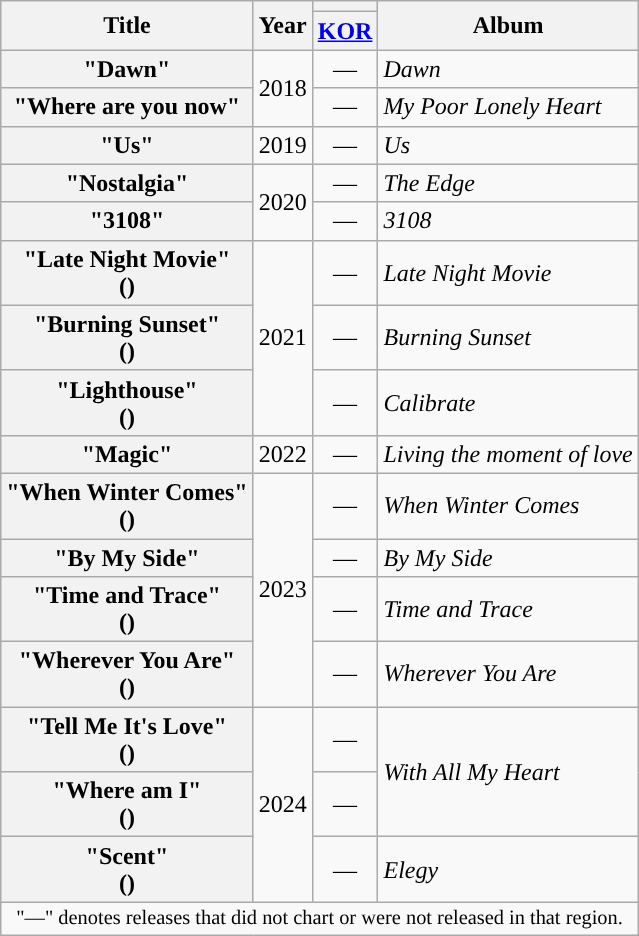<table class="wikitable plainrowheaders sortable" text-align="center">
<tr>
<th scope="col" rowspan="2">Title</th>
<th scope="col" rowspan="2">Year</th>
<th scope="col"></th>
<th scope="col" rowspan="2">Album</th>
</tr>
<tr>
<th scope="col" class="unsortable"><a href='#'>KOR</a></th>
</tr>
<tr>
<th scope="row">"Dawn"</th>
<td rowspan="2">2018</td>
<td style="text-align:center">—</td>
<td><em>Dawn</em></td>
</tr>
<tr>
<th scope="row">"Where are you now"</th>
<td style="text-align:center">—</td>
<td><em>My Poor Lonely Heart</em></td>
</tr>
<tr>
<th scope="row">"Us"</th>
<td>2019</td>
<td style="text-align:center">—</td>
<td><em>Us</em></td>
</tr>
<tr>
<th scope="row">"Nostalgia" </th>
<td rowspan="2">2020</td>
<td style="text-align:center">—</td>
<td><em>The Edge</em></td>
</tr>
<tr>
<th scope="row">"3108"</th>
<td style="text-align:center">—</td>
<td><em>3108</em></td>
</tr>
<tr>
<th scope="row">"Late Night Movie"<br>()</th>
<td rowspan="3">2021</td>
<td style="text-align:center">—</td>
<td><em>Late Night Movie</em></td>
</tr>
<tr>
<th scope="row">"Burning Sunset"<br>()</th>
<td style="text-align:center">—</td>
<td><em>Burning Sunset</em></td>
</tr>
<tr>
<th scope="row">"Lighthouse"<br>()</th>
<td style="text-align:center">—</td>
<td><em>Calibrate</em></td>
</tr>
<tr>
<th scope="row">"Magic"</th>
<td>2022</td>
<td style="text-align:center">—</td>
<td><em>Living the moment of love</em></td>
</tr>
<tr>
<th scope="row">"When Winter Comes"<br>()</th>
<td rowspan="4">2023</td>
<td style="text-align:center">—</td>
<td><em>When Winter Comes</em></td>
</tr>
<tr>
<th scope="row">"By My Side"</th>
<td style="text-align:center">—</td>
<td><em>By My Side</em></td>
</tr>
<tr>
<th scope="row">"Time and Trace"<br>()</th>
<td style="text-align:center">—</td>
<td><em>Time and Trace</em></td>
</tr>
<tr>
<th scope="row">"Wherever You Are"<br>()</th>
<td style="text-align:center">—</td>
<td><em>Wherever You Are</em></td>
</tr>
<tr>
<th scope="row">"Tell Me It's Love"<br>()</th>
<td rowspan="3">2024</td>
<td style="text-align:center">—</td>
<td rowspan="2"><em>With All My Heart</em></td>
</tr>
<tr>
<th scope="row">"Where am I"<br>()</th>
<td style="text-align:center">—</td>
</tr>
<tr>
<th scope="row">"Scent"<br>()</th>
<td style="text-align:center">—</td>
<td><em>Elegy</em></td>
</tr>
<tr>
<td colspan="4" style="font-size:85%; text-align:center">"—" denotes releases that did not chart or were not released in that region.</td>
</tr>
</table>
